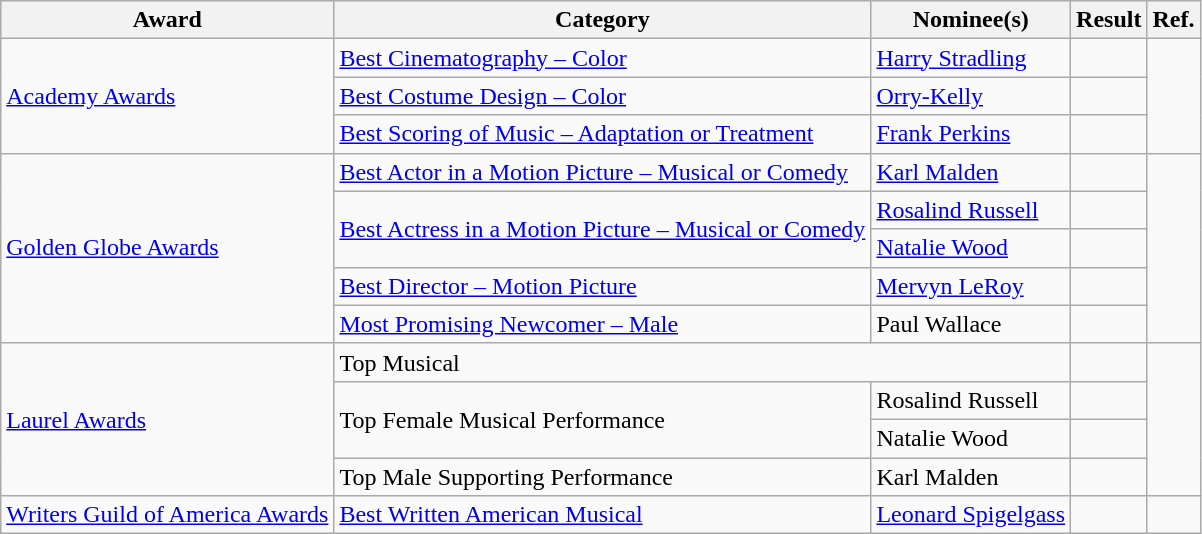<table class="wikitable plainrowheaders">
<tr>
<th>Award</th>
<th>Category</th>
<th>Nominee(s)</th>
<th>Result</th>
<th>Ref.</th>
</tr>
<tr>
<td rowspan="3"><a href='#'>Academy Awards</a></td>
<td><a href='#'>Best Cinematography – Color</a></td>
<td><a href='#'>Harry Stradling</a></td>
<td></td>
<td style="text-align:center;" rowspan="3"></td>
</tr>
<tr>
<td><a href='#'>Best Costume Design – Color</a></td>
<td><a href='#'>Orry-Kelly</a></td>
<td></td>
</tr>
<tr>
<td><a href='#'>Best Scoring of Music – Adaptation or Treatment</a></td>
<td><a href='#'>Frank Perkins</a></td>
<td></td>
</tr>
<tr>
<td rowspan="5"><a href='#'>Golden Globe Awards</a></td>
<td><a href='#'>Best Actor in a Motion Picture – Musical or Comedy</a></td>
<td><a href='#'>Karl Malden</a></td>
<td></td>
<td rowspan="5"></td>
</tr>
<tr>
<td rowspan="2"><a href='#'>Best Actress in a Motion Picture – Musical or Comedy</a></td>
<td><a href='#'>Rosalind Russell</a></td>
<td></td>
</tr>
<tr>
<td><a href='#'>Natalie Wood</a></td>
<td></td>
</tr>
<tr>
<td><a href='#'>Best Director – Motion Picture</a></td>
<td><a href='#'>Mervyn LeRoy</a></td>
<td></td>
</tr>
<tr>
<td><a href='#'>Most Promising Newcomer – Male</a></td>
<td>Paul Wallace</td>
<td></td>
</tr>
<tr>
<td rowspan="4"><a href='#'>Laurel Awards</a></td>
<td colspan="2">Top Musical</td>
<td></td>
<td style="text-align:center;" rowspan="4"></td>
</tr>
<tr>
<td rowspan="2">Top Female Musical Performance</td>
<td>Rosalind Russell</td>
<td></td>
</tr>
<tr>
<td>Natalie Wood</td>
<td></td>
</tr>
<tr>
<td>Top Male Supporting Performance</td>
<td>Karl Malden</td>
<td></td>
</tr>
<tr>
<td><a href='#'>Writers Guild of America Awards</a></td>
<td><a href='#'>Best Written American Musical</a></td>
<td><a href='#'>Leonard Spigelgass</a></td>
<td></td>
<td style="text-align:center;"></td>
</tr>
</table>
